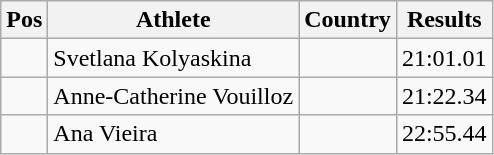<table class="wikitable">
<tr>
<th>Pos</th>
<th>Athlete</th>
<th>Country</th>
<th>Results</th>
</tr>
<tr>
<td align="center"></td>
<td>Svetlana Kolyaskina</td>
<td></td>
<td>21:01.01</td>
</tr>
<tr>
<td align="center"></td>
<td>Anne-Catherine Vouilloz</td>
<td></td>
<td>21:22.34</td>
</tr>
<tr>
<td align="center"></td>
<td>Ana Vieira</td>
<td></td>
<td>22:55.44</td>
</tr>
</table>
